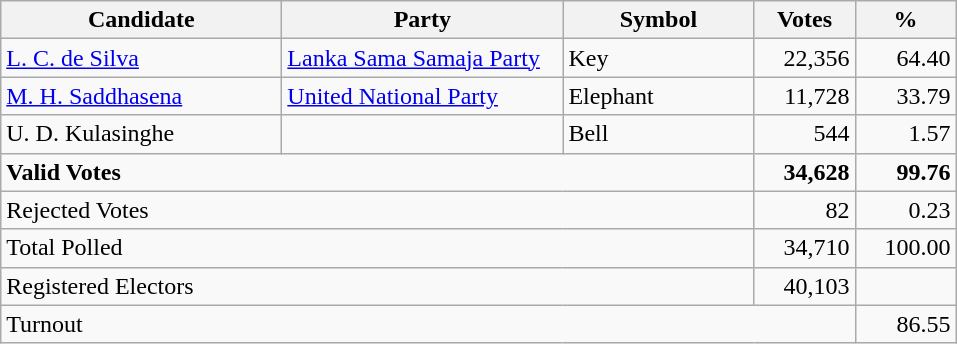<table class="wikitable" border="1" style="text-align:right;">
<tr>
<th align=left width="180">Candidate</th>
<th align=left width="180">Party</th>
<th align=left width="120">Symbol</th>
<th align=left width="60">Votes</th>
<th align=left width="60">%</th>
</tr>
<tr>
<td align=left><a href='#'>L. C. de Silva</a></td>
<td align=left><a href='#'>Lanka Sama Samaja Party</a></td>
<td align=left>Key</td>
<td align=right>22,356</td>
<td align=right>64.40</td>
</tr>
<tr>
<td align=left><a href='#'>M. H. Saddhasena</a></td>
<td align=left><a href='#'>United National Party</a></td>
<td align=left>Elephant</td>
<td align=right>11,728</td>
<td align=right>33.79</td>
</tr>
<tr>
<td align=left>U. D. Kulasinghe</td>
<td></td>
<td align=left>Bell</td>
<td align=right>544</td>
<td align=right>1.57</td>
</tr>
<tr>
<td align=left colspan=3><strong>Valid Votes</strong></td>
<td align=right><strong>34,628</strong></td>
<td align=right><strong>99.76</strong></td>
</tr>
<tr>
<td align=left colspan=3>Rejected Votes</td>
<td align=right>82</td>
<td align=right>0.23</td>
</tr>
<tr>
<td align=left colspan=3>Total Polled</td>
<td align=right>34,710</td>
<td align=right>100.00</td>
</tr>
<tr>
<td align=left colspan=3>Registered Electors</td>
<td align=right>40,103</td>
<td></td>
</tr>
<tr>
<td align=left colspan=4>Turnout</td>
<td align=right>86.55</td>
</tr>
</table>
